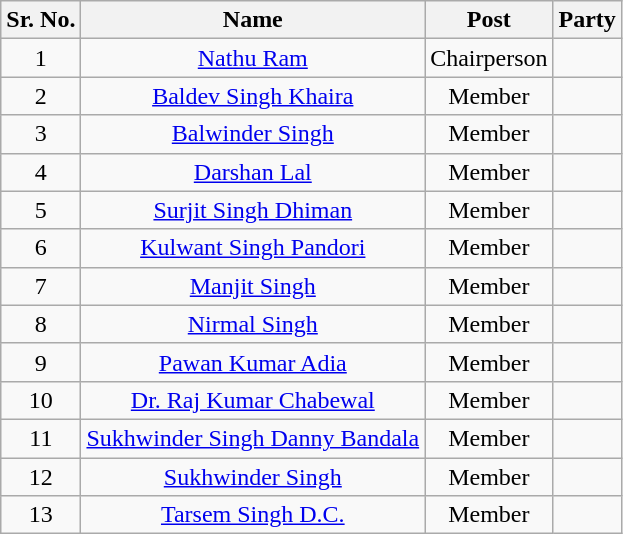<table class="wikitable">
<tr>
<th>Sr. No.</th>
<th>Name</th>
<th>Post</th>
<th colspan="2">Party</th>
</tr>
<tr align="center">
<td>1</td>
<td><a href='#'>Nathu Ram</a></td>
<td>Chairperson</td>
<td></td>
</tr>
<tr align="center">
<td>2</td>
<td><a href='#'>Baldev Singh Khaira</a></td>
<td>Member</td>
<td></td>
</tr>
<tr align="center">
<td>3</td>
<td><a href='#'>Balwinder Singh</a></td>
<td>Member</td>
<td></td>
</tr>
<tr align="center">
<td>4</td>
<td><a href='#'>Darshan Lal</a></td>
<td>Member</td>
<td></td>
</tr>
<tr align="center">
<td>5</td>
<td><a href='#'>Surjit Singh Dhiman</a></td>
<td>Member</td>
<td></td>
</tr>
<tr align="center">
<td>6</td>
<td><a href='#'>Kulwant Singh Pandori</a></td>
<td>Member</td>
<td></td>
</tr>
<tr align="center">
<td>7</td>
<td><a href='#'>Manjit Singh</a></td>
<td>Member</td>
<td></td>
</tr>
<tr align="center">
<td>8</td>
<td><a href='#'>Nirmal Singh</a></td>
<td>Member</td>
<td></td>
</tr>
<tr align="center">
<td>9</td>
<td><a href='#'>Pawan Kumar Adia</a></td>
<td>Member</td>
<td></td>
</tr>
<tr align="center">
<td>10</td>
<td><a href='#'>Dr. Raj Kumar Chabewal</a></td>
<td>Member</td>
<td></td>
</tr>
<tr align="center">
<td>11</td>
<td><a href='#'>Sukhwinder Singh Danny Bandala</a></td>
<td>Member</td>
<td></td>
</tr>
<tr align="center">
<td>12</td>
<td><a href='#'>Sukhwinder Singh</a></td>
<td>Member</td>
<td></td>
</tr>
<tr align="center">
<td>13</td>
<td><a href='#'>Tarsem Singh D.C.</a></td>
<td>Member</td>
<td></td>
</tr>
</table>
